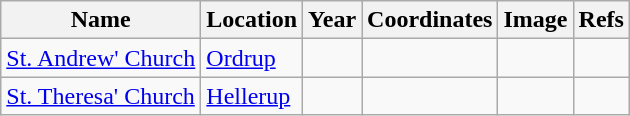<table class="wikitable sortable">
<tr>
<th>Name</th>
<th>Location</th>
<th>Year</th>
<th>Coordinates</th>
<th>Image</th>
<th>Refs</th>
</tr>
<tr>
<td><a href='#'>St. Andrew' Church</a></td>
<td><a href='#'>Ordrup</a></td>
<td></td>
<td></td>
<td></td>
<td></td>
</tr>
<tr>
<td><a href='#'>St. Theresa' Church</a></td>
<td><a href='#'>Hellerup</a></td>
<td></td>
<td></td>
<td></td>
<td></td>
</tr>
</table>
